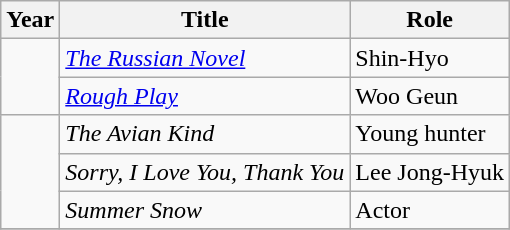<table class="wikitable">
<tr>
<th>Year</th>
<th>Title</th>
<th>Role</th>
</tr>
<tr>
<td rowspan="2"></td>
<td><em><a href='#'>The Russian Novel</a></em></td>
<td>Shin-Hyo</td>
</tr>
<tr>
<td><em><a href='#'>Rough Play</a></em></td>
<td>Woo Geun</td>
</tr>
<tr>
<td rowspan="3"></td>
<td><em>The Avian Kind</em></td>
<td>Young hunter</td>
</tr>
<tr>
<td><em>Sorry, I Love You, Thank You</em></td>
<td>Lee Jong-Hyuk</td>
</tr>
<tr>
<td><em>Summer Snow</em></td>
<td>Actor</td>
</tr>
<tr>
</tr>
</table>
